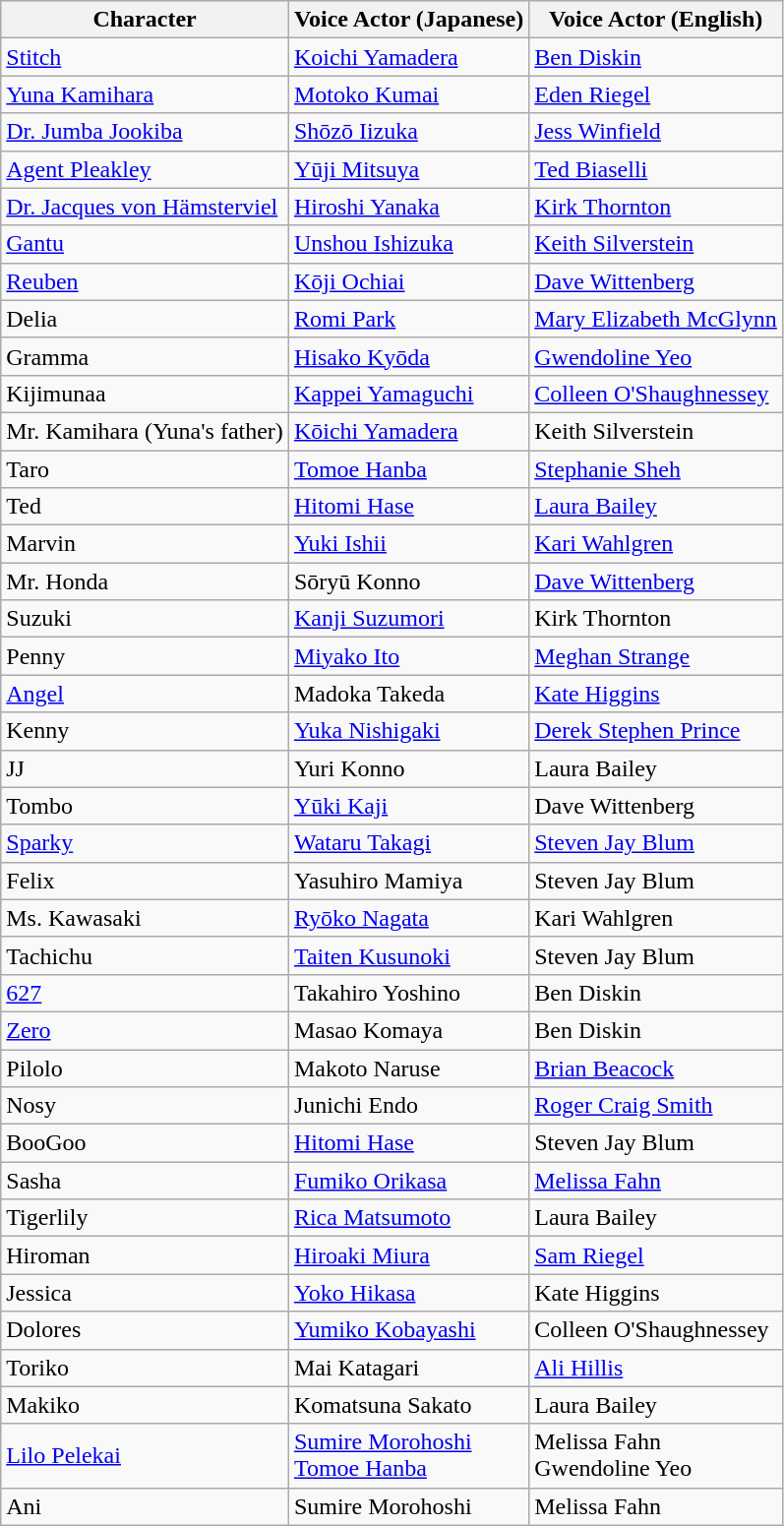<table class="wikitable">
<tr>
<th>Character</th>
<th>Voice Actor (Japanese)</th>
<th>Voice Actor (English)</th>
</tr>
<tr>
<td><a href='#'>Stitch</a></td>
<td><a href='#'>Koichi Yamadera</a></td>
<td><a href='#'>Ben Diskin</a></td>
</tr>
<tr>
<td><a href='#'>Yuna Kamihara</a></td>
<td><a href='#'>Motoko Kumai</a></td>
<td><a href='#'>Eden Riegel</a></td>
</tr>
<tr>
<td><a href='#'>Dr. Jumba Jookiba</a></td>
<td><a href='#'>Shōzō Iizuka</a></td>
<td><a href='#'>Jess Winfield</a></td>
</tr>
<tr>
<td><a href='#'>Agent Pleakley</a></td>
<td><a href='#'>Yūji Mitsuya</a></td>
<td><a href='#'>Ted Biaselli</a></td>
</tr>
<tr>
<td><a href='#'>Dr. Jacques von Hämsterviel</a></td>
<td><a href='#'>Hiroshi Yanaka</a></td>
<td><a href='#'>Kirk Thornton</a></td>
</tr>
<tr>
<td><a href='#'>Gantu</a></td>
<td><a href='#'>Unshou Ishizuka</a></td>
<td><a href='#'>Keith Silverstein</a></td>
</tr>
<tr>
<td><a href='#'>Reuben</a></td>
<td><a href='#'>Kōji Ochiai</a></td>
<td><a href='#'>Dave Wittenberg</a></td>
</tr>
<tr>
<td>Delia</td>
<td><a href='#'>Romi Park</a></td>
<td><a href='#'>Mary Elizabeth McGlynn</a></td>
</tr>
<tr>
<td>Gramma</td>
<td><a href='#'>Hisako Kyōda</a></td>
<td><a href='#'>Gwendoline Yeo</a></td>
</tr>
<tr>
<td>Kijimunaa</td>
<td><a href='#'>Kappei Yamaguchi</a></td>
<td><a href='#'>Colleen O'Shaughnessey</a></td>
</tr>
<tr>
<td>Mr. Kamihara (Yuna's father)</td>
<td><a href='#'>Kōichi Yamadera</a></td>
<td>Keith Silverstein</td>
</tr>
<tr>
<td>Taro</td>
<td><a href='#'>Tomoe Hanba</a></td>
<td><a href='#'>Stephanie Sheh</a></td>
</tr>
<tr>
<td>Ted</td>
<td><a href='#'>Hitomi Hase</a></td>
<td><a href='#'>Laura Bailey</a></td>
</tr>
<tr>
<td>Marvin</td>
<td><a href='#'>Yuki Ishii</a></td>
<td><a href='#'>Kari Wahlgren</a></td>
</tr>
<tr>
<td>Mr. Honda</td>
<td>Sōryū Konno</td>
<td><a href='#'>Dave Wittenberg</a></td>
</tr>
<tr>
<td>Suzuki</td>
<td><a href='#'>Kanji Suzumori</a></td>
<td>Kirk Thornton</td>
</tr>
<tr>
<td>Penny</td>
<td><a href='#'>Miyako Ito</a></td>
<td><a href='#'>Meghan Strange</a></td>
</tr>
<tr>
<td><a href='#'>Angel</a></td>
<td>Madoka Takeda</td>
<td><a href='#'>Kate Higgins</a></td>
</tr>
<tr>
<td>Kenny</td>
<td><a href='#'>Yuka Nishigaki</a></td>
<td><a href='#'>Derek Stephen Prince</a></td>
</tr>
<tr>
<td>JJ</td>
<td>Yuri Konno</td>
<td>Laura Bailey</td>
</tr>
<tr>
<td>Tombo</td>
<td><a href='#'>Yūki Kaji</a></td>
<td>Dave Wittenberg</td>
</tr>
<tr>
<td><a href='#'>Sparky</a></td>
<td><a href='#'>Wataru Takagi</a></td>
<td><a href='#'>Steven Jay Blum</a></td>
</tr>
<tr>
<td>Felix</td>
<td>Yasuhiro Mamiya</td>
<td>Steven Jay Blum</td>
</tr>
<tr>
<td>Ms. Kawasaki</td>
<td><a href='#'>Ryōko Nagata</a></td>
<td>Kari Wahlgren</td>
</tr>
<tr>
<td>Tachichu</td>
<td><a href='#'>Taiten Kusunoki</a></td>
<td>Steven Jay Blum</td>
</tr>
<tr>
<td><a href='#'>627</a></td>
<td>Takahiro Yoshino</td>
<td>Ben Diskin</td>
</tr>
<tr>
<td><a href='#'>Zero</a></td>
<td>Masao Komaya</td>
<td>Ben Diskin</td>
</tr>
<tr>
<td>Pilolo</td>
<td>Makoto Naruse</td>
<td><a href='#'>Brian Beacock</a></td>
</tr>
<tr>
<td>Nosy</td>
<td>Junichi Endo</td>
<td><a href='#'>Roger Craig Smith</a></td>
</tr>
<tr>
<td>BooGoo</td>
<td><a href='#'>Hitomi Hase</a></td>
<td>Steven Jay Blum</td>
</tr>
<tr>
<td>Sasha</td>
<td><a href='#'>Fumiko Orikasa</a></td>
<td><a href='#'>Melissa Fahn</a></td>
</tr>
<tr>
<td>Tigerlily</td>
<td><a href='#'>Rica Matsumoto</a></td>
<td>Laura Bailey</td>
</tr>
<tr>
<td>Hiroman</td>
<td><a href='#'>Hiroaki Miura</a></td>
<td><a href='#'>Sam Riegel</a></td>
</tr>
<tr>
<td>Jessica</td>
<td><a href='#'>Yoko Hikasa</a></td>
<td>Kate Higgins</td>
</tr>
<tr>
<td>Dolores</td>
<td><a href='#'>Yumiko Kobayashi</a></td>
<td>Colleen O'Shaughnessey</td>
</tr>
<tr>
<td>Toriko</td>
<td>Mai Katagari</td>
<td><a href='#'>Ali Hillis</a></td>
</tr>
<tr>
<td>Makiko</td>
<td>Komatsuna Sakato</td>
<td>Laura Bailey</td>
</tr>
<tr>
<td><a href='#'>Lilo Pelekai</a></td>
<td><a href='#'>Sumire Morohoshi</a> <br><a href='#'>Tomoe Hanba</a> </td>
<td>Melissa Fahn <br>Gwendoline Yeo </td>
</tr>
<tr>
<td>Ani</td>
<td>Sumire Morohoshi</td>
<td>Melissa Fahn</td>
</tr>
</table>
